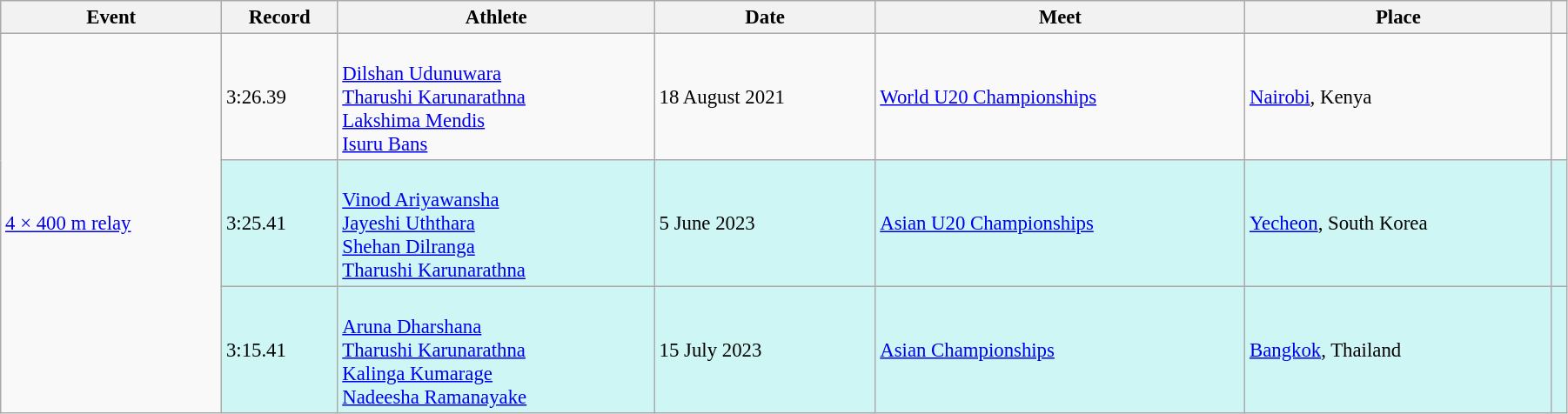<table class="wikitable" style="font-size:95%; width: 95%;">
<tr>
<th>Event</th>
<th>Record</th>
<th>Athlete</th>
<th>Date</th>
<th>Meet</th>
<th>Place</th>
<th></th>
</tr>
<tr>
<td rowspan="3"><a href='#'>4 × 400 m relay</a></td>
<td>3:26.39 </td>
<td><br><a href='#'>Dilshan Udunuwara</a><br><a href='#'>Tharushi Karunarathna</a><br><a href='#'>Lakshima Mendis</a><br><a href='#'>Isuru Bans</a></td>
<td>18 August 2021</td>
<td><a href='#'>World U20 Championships</a></td>
<td><a href='#'>Nairobi</a>, Kenya</td>
<td></td>
</tr>
<tr bgcolor="#CEF6F5">
<td>3:25.41</td>
<td><br><a href='#'>Vinod Ariyawansha</a><br><a href='#'>Jayeshi Uththara</a><br><a href='#'>Shehan Dilranga</a><br><a href='#'>Tharushi Karunarathna</a></td>
<td>5 June 2023</td>
<td><a href='#'>Asian U20 Championships</a></td>
<td><a href='#'>Yecheon</a>, South Korea</td>
<td></td>
</tr>
<tr bgcolor=#CEF6F5>
<td>3:15.41</td>
<td><br><a href='#'>Aruna Dharshana</a><br><a href='#'>Tharushi Karunarathna</a><br><a href='#'>Kalinga Kumarage</a><br><a href='#'>Nadeesha Ramanayake</a></td>
<td>15 July 2023</td>
<td><a href='#'>Asian Championships</a></td>
<td><a href='#'>Bangkok</a>, Thailand</td>
<td></td>
</tr>
</table>
